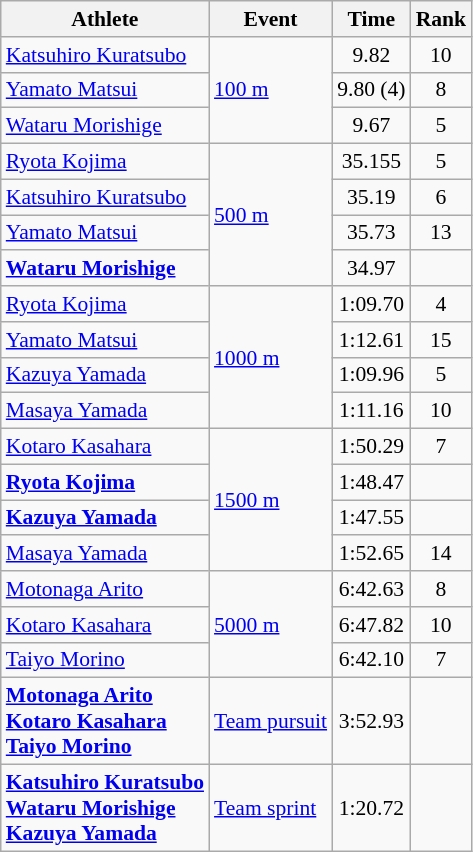<table class="wikitable" style="font-size:90%">
<tr>
<th>Athlete</th>
<th>Event</th>
<th>Time</th>
<th>Rank</th>
</tr>
<tr align=center>
<td align=left><a href='#'>Katsuhiro Kuratsubo</a></td>
<td align=left rowspan=3><a href='#'>100 m</a></td>
<td>9.82</td>
<td>10</td>
</tr>
<tr align=center>
<td align=left><a href='#'>Yamato Matsui</a></td>
<td>9.80 (4)</td>
<td>8</td>
</tr>
<tr align=center>
<td align=left><a href='#'>Wataru Morishige</a></td>
<td>9.67</td>
<td>5</td>
</tr>
<tr align=center>
<td align=left><a href='#'>Ryota Kojima</a></td>
<td align=left rowspan=4><a href='#'>500 m</a></td>
<td>35.155</td>
<td>5</td>
</tr>
<tr align=center>
<td align=left><a href='#'>Katsuhiro Kuratsubo</a></td>
<td>35.19</td>
<td>6</td>
</tr>
<tr align=center>
<td align=left><a href='#'>Yamato Matsui</a></td>
<td>35.73</td>
<td>13</td>
</tr>
<tr align=center>
<td align=left><strong><a href='#'>Wataru Morishige</a></strong></td>
<td>34.97</td>
<td></td>
</tr>
<tr align=center>
<td align=left><a href='#'>Ryota Kojima</a></td>
<td align=left rowspan=4><a href='#'>1000 m</a></td>
<td>1:09.70</td>
<td>4</td>
</tr>
<tr align=center>
<td align=left><a href='#'>Yamato Matsui</a></td>
<td>1:12.61</td>
<td>15</td>
</tr>
<tr align=center>
<td align=left><a href='#'>Kazuya Yamada</a></td>
<td>1:09.96</td>
<td>5</td>
</tr>
<tr align=center>
<td align=left><a href='#'>Masaya Yamada</a></td>
<td>1:11.16</td>
<td>10</td>
</tr>
<tr align=center>
<td align=left><a href='#'>Kotaro Kasahara</a></td>
<td align=left rowspan=4><a href='#'>1500 m</a></td>
<td>1:50.29</td>
<td>7</td>
</tr>
<tr align=center>
<td align=left><strong><a href='#'>Ryota Kojima</a></strong></td>
<td>1:48.47</td>
<td></td>
</tr>
<tr align=center>
<td align=left><strong><a href='#'>Kazuya Yamada</a></strong></td>
<td>1:47.55</td>
<td></td>
</tr>
<tr align=center>
<td align=left><a href='#'>Masaya Yamada</a></td>
<td>1:52.65</td>
<td>14</td>
</tr>
<tr align=center>
<td align=left><a href='#'>Motonaga Arito</a></td>
<td align=left rowspan=3><a href='#'>5000 m</a></td>
<td>6:42.63</td>
<td>8</td>
</tr>
<tr align=center>
<td align=left><a href='#'>Kotaro Kasahara</a></td>
<td>6:47.82</td>
<td>10</td>
</tr>
<tr align=center>
<td align=left><a href='#'>Taiyo Morino</a></td>
<td>6:42.10</td>
<td>7</td>
</tr>
<tr align=center>
<td align=left><strong><a href='#'>Motonaga Arito</a><br><a href='#'>Kotaro Kasahara</a><br><a href='#'>Taiyo Morino</a></strong></td>
<td align=left><a href='#'>Team pursuit</a></td>
<td>3:52.93</td>
<td></td>
</tr>
<tr align=center>
<td align=left><strong><a href='#'>Katsuhiro Kuratsubo</a><br><a href='#'>Wataru Morishige</a><br><a href='#'>Kazuya Yamada</a></strong></td>
<td align=left><a href='#'>Team sprint</a></td>
<td>1:20.72</td>
<td></td>
</tr>
</table>
